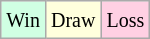<table class="wikitable">
<tr>
<td style="background:#d0ffe3;"><small>Win</small></td>
<td style="background:#ffd;"><small>Draw</small></td>
<td style="background:#ffd0e3;"><small>Loss</small></td>
</tr>
</table>
